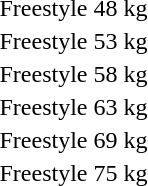<table>
<tr>
<td>Freestyle 48 kg</td>
<td></td>
<td></td>
<td><br></td>
</tr>
<tr>
<td>Freestyle 53 kg</td>
<td></td>
<td></td>
<td><br></td>
</tr>
<tr>
<td>Freestyle 58 kg</td>
<td></td>
<td></td>
<td><br></td>
</tr>
<tr>
<td>Freestyle 63 kg</td>
<td></td>
<td></td>
<td><br></td>
</tr>
<tr>
<td>Freestyle 69 kg</td>
<td></td>
<td></td>
<td><br></td>
</tr>
<tr>
<td>Freestyle 75 kg</td>
<td></td>
<td></td>
<td><br></td>
</tr>
<tr>
</tr>
</table>
